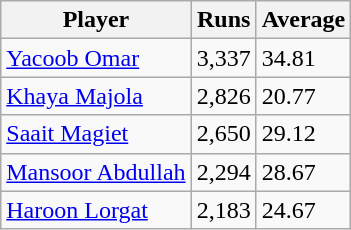<table class="wikitable sortable plainrowheaders">
<tr>
<th scope="col">Player</th>
<th scope="col">Runs</th>
<th scope="col">Average</th>
</tr>
<tr>
<td scope="row"><a href='#'>Yacoob Omar</a></td>
<td>3,337</td>
<td>34.81</td>
</tr>
<tr>
<td scope="row"><a href='#'>Khaya Majola</a></td>
<td>2,826</td>
<td>20.77</td>
</tr>
<tr>
<td scope="row"><a href='#'>Saait Magiet</a></td>
<td>2,650</td>
<td>29.12</td>
</tr>
<tr>
<td scope="row"><a href='#'>Mansoor Abdullah</a></td>
<td>2,294</td>
<td>28.67</td>
</tr>
<tr>
<td scope="row"><a href='#'>Haroon Lorgat</a></td>
<td>2,183</td>
<td>24.67</td>
</tr>
</table>
